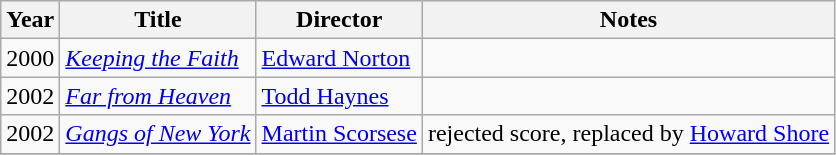<table class="wikitable unsortable">
<tr>
<th>Year</th>
<th>Title</th>
<th>Director</th>
<th>Notes</th>
</tr>
<tr>
<td>2000</td>
<td><em><a href='#'>Keeping the Faith</a></em></td>
<td><a href='#'>Edward Norton</a></td>
<td></td>
</tr>
<tr>
<td>2002</td>
<td><em><a href='#'>Far from Heaven</a></em></td>
<td><a href='#'>Todd Haynes</a></td>
<td></td>
</tr>
<tr>
<td>2002</td>
<td><em><a href='#'>Gangs of New York</a></em></td>
<td><a href='#'>Martin Scorsese</a></td>
<td>rejected score, replaced by <a href='#'>Howard Shore</a></td>
</tr>
<tr>
</tr>
</table>
